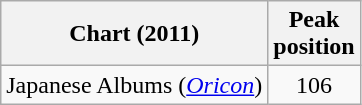<table class="wikitable sortable">
<tr>
<th>Chart (2011)</th>
<th>Peak<br>position</th>
</tr>
<tr>
<td>Japanese Albums (<em><a href='#'>Oricon</a></em>)</td>
<td align="center">106</td>
</tr>
</table>
